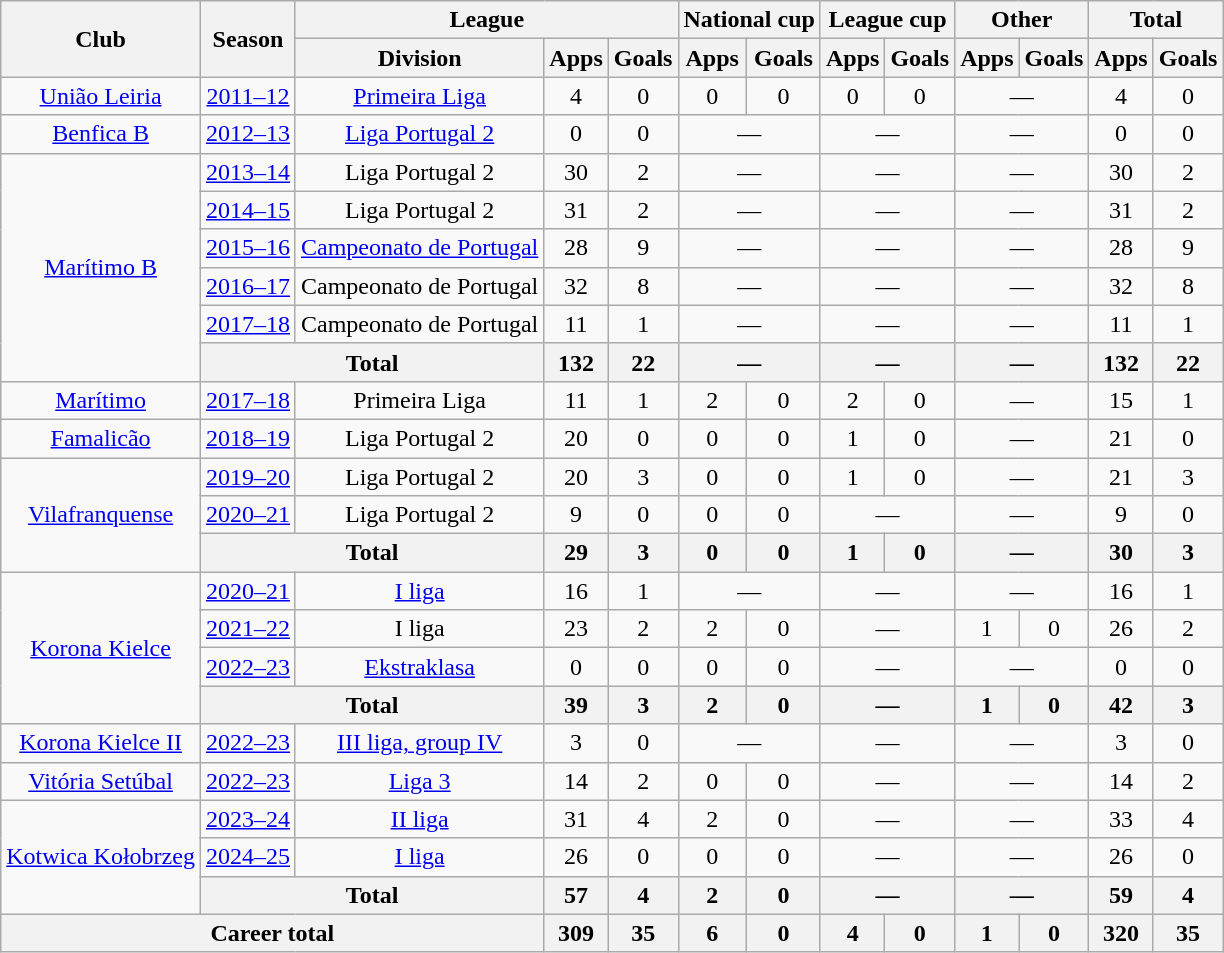<table class="wikitable" style="text-align: center;">
<tr>
<th rowspan="2">Club</th>
<th rowspan="2">Season</th>
<th colspan="3">League</th>
<th colspan="2">National cup</th>
<th colspan="2">League cup</th>
<th colspan="2">Other</th>
<th colspan="2">Total</th>
</tr>
<tr>
<th>Division</th>
<th>Apps</th>
<th>Goals</th>
<th>Apps</th>
<th>Goals</th>
<th>Apps</th>
<th>Goals</th>
<th>Apps</th>
<th>Goals</th>
<th>Apps</th>
<th>Goals</th>
</tr>
<tr>
<td><a href='#'>União Leiria</a></td>
<td><a href='#'>2011–12</a></td>
<td><a href='#'>Primeira Liga</a></td>
<td>4</td>
<td>0</td>
<td>0</td>
<td>0</td>
<td>0</td>
<td>0</td>
<td colspan="2">—</td>
<td>4</td>
<td>0</td>
</tr>
<tr>
<td><a href='#'>Benfica B</a></td>
<td><a href='#'>2012–13</a></td>
<td><a href='#'>Liga Portugal 2</a></td>
<td>0</td>
<td>0</td>
<td colspan="2">—</td>
<td colspan="2">—</td>
<td colspan="2">—</td>
<td>0</td>
<td>0</td>
</tr>
<tr>
<td rowspan="6"><a href='#'>Marítimo B</a></td>
<td><a href='#'>2013–14</a></td>
<td>Liga Portugal 2</td>
<td>30</td>
<td>2</td>
<td colspan="2">—</td>
<td colspan="2">—</td>
<td colspan="2">—</td>
<td>30</td>
<td>2</td>
</tr>
<tr>
<td><a href='#'>2014–15</a></td>
<td>Liga Portugal 2</td>
<td>31</td>
<td>2</td>
<td colspan="2">—</td>
<td colspan="2">—</td>
<td colspan="2">—</td>
<td>31</td>
<td>2</td>
</tr>
<tr>
<td><a href='#'>2015–16</a></td>
<td><a href='#'>Campeonato de Portugal</a></td>
<td>28</td>
<td>9</td>
<td colspan="2">—</td>
<td colspan="2">—</td>
<td colspan="2">—</td>
<td>28</td>
<td>9</td>
</tr>
<tr>
<td><a href='#'>2016–17</a></td>
<td>Campeonato de Portugal</td>
<td>32</td>
<td>8</td>
<td colspan="2">—</td>
<td colspan="2">—</td>
<td colspan="2">—</td>
<td>32</td>
<td>8</td>
</tr>
<tr>
<td><a href='#'>2017–18</a></td>
<td>Campeonato de Portugal</td>
<td>11</td>
<td>1</td>
<td colspan="2">—</td>
<td colspan="2">—</td>
<td colspan="2">—</td>
<td>11</td>
<td>1</td>
</tr>
<tr>
<th colspan="2">Total</th>
<th>132</th>
<th>22</th>
<th colspan="2">—</th>
<th colspan="2">—</th>
<th colspan="2">—</th>
<th>132</th>
<th>22</th>
</tr>
<tr>
<td><a href='#'>Marítimo</a></td>
<td><a href='#'>2017–18</a></td>
<td>Primeira Liga</td>
<td>11</td>
<td>1</td>
<td>2</td>
<td>0</td>
<td>2</td>
<td>0</td>
<td colspan="2">—</td>
<td>15</td>
<td>1</td>
</tr>
<tr>
<td><a href='#'>Famalicão</a></td>
<td><a href='#'>2018–19</a></td>
<td>Liga Portugal 2</td>
<td>20</td>
<td>0</td>
<td>0</td>
<td>0</td>
<td>1</td>
<td>0</td>
<td colspan="2">—</td>
<td>21</td>
<td>0</td>
</tr>
<tr>
<td rowspan="3"><a href='#'>Vilafranquense</a></td>
<td><a href='#'>2019–20</a></td>
<td>Liga Portugal 2</td>
<td>20</td>
<td>3</td>
<td>0</td>
<td>0</td>
<td>1</td>
<td>0</td>
<td colspan="2">—</td>
<td>21</td>
<td>3</td>
</tr>
<tr>
<td><a href='#'>2020–21</a></td>
<td>Liga Portugal 2</td>
<td>9</td>
<td>0</td>
<td>0</td>
<td>0</td>
<td colspan="2">—</td>
<td colspan="2">—</td>
<td>9</td>
<td>0</td>
</tr>
<tr>
<th colspan="2">Total</th>
<th>29</th>
<th>3</th>
<th>0</th>
<th>0</th>
<th>1</th>
<th>0</th>
<th colspan="2">—</th>
<th>30</th>
<th>3</th>
</tr>
<tr>
<td rowspan="4"><a href='#'>Korona Kielce</a></td>
<td><a href='#'>2020–21</a></td>
<td><a href='#'>I liga</a></td>
<td>16</td>
<td>1</td>
<td colspan="2">—</td>
<td colspan="2">—</td>
<td colspan="2">—</td>
<td>16</td>
<td>1</td>
</tr>
<tr>
<td><a href='#'>2021–22</a></td>
<td>I liga</td>
<td>23</td>
<td>2</td>
<td>2</td>
<td>0</td>
<td colspan="2">—</td>
<td>1</td>
<td>0</td>
<td>26</td>
<td>2</td>
</tr>
<tr>
<td><a href='#'>2022–23</a></td>
<td><a href='#'>Ekstraklasa</a></td>
<td>0</td>
<td>0</td>
<td>0</td>
<td>0</td>
<td colspan="2">—</td>
<td colspan="2">—</td>
<td>0</td>
<td>0</td>
</tr>
<tr>
<th colspan="2">Total</th>
<th>39</th>
<th>3</th>
<th>2</th>
<th>0</th>
<th colspan="2">—</th>
<th>1</th>
<th>0</th>
<th>42</th>
<th>3</th>
</tr>
<tr>
<td><a href='#'>Korona Kielce II</a></td>
<td><a href='#'>2022–23</a></td>
<td><a href='#'>III liga, group IV</a></td>
<td>3</td>
<td>0</td>
<td colspan="2">—</td>
<td colspan="2">—</td>
<td colspan="2">—</td>
<td>3</td>
<td>0</td>
</tr>
<tr>
<td><a href='#'>Vitória Setúbal</a></td>
<td><a href='#'>2022–23</a></td>
<td><a href='#'>Liga 3</a></td>
<td>14</td>
<td>2</td>
<td>0</td>
<td>0</td>
<td colspan="2">—</td>
<td colspan="2">—</td>
<td>14</td>
<td>2</td>
</tr>
<tr>
<td rowspan="3"><a href='#'>Kotwica Kołobrzeg</a></td>
<td><a href='#'>2023–24</a></td>
<td><a href='#'>II liga</a></td>
<td>31</td>
<td>4</td>
<td>2</td>
<td>0</td>
<td colspan="2">—</td>
<td colspan="2">—</td>
<td>33</td>
<td>4</td>
</tr>
<tr>
<td><a href='#'>2024–25</a></td>
<td><a href='#'>I liga</a></td>
<td>26</td>
<td>0</td>
<td>0</td>
<td>0</td>
<td colspan="2">—</td>
<td colspan="2">—</td>
<td>26</td>
<td>0</td>
</tr>
<tr>
<th colspan="2">Total</th>
<th>57</th>
<th>4</th>
<th>2</th>
<th>0</th>
<th colspan="2">—</th>
<th colspan="2">—</th>
<th>59</th>
<th>4</th>
</tr>
<tr>
<th colspan="3">Career total</th>
<th>309</th>
<th>35</th>
<th>6</th>
<th>0</th>
<th>4</th>
<th>0</th>
<th>1</th>
<th>0</th>
<th>320</th>
<th>35</th>
</tr>
</table>
